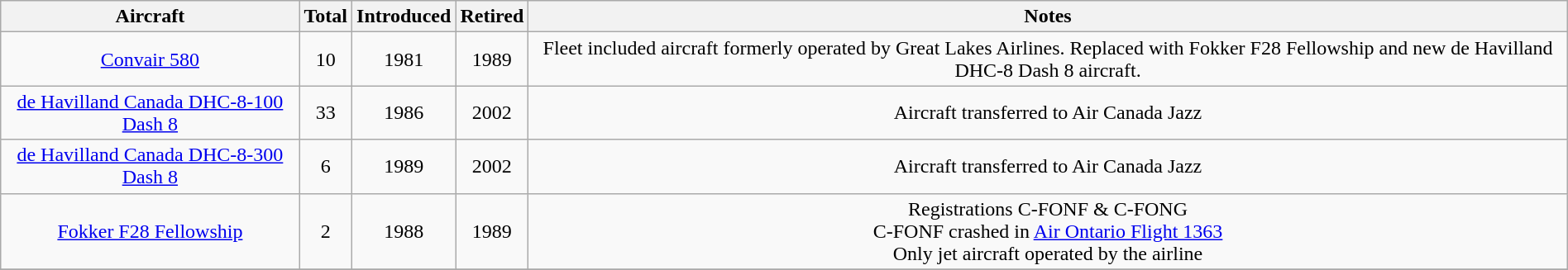<table class="wikitable" style="margin:0.5em auto; text-align:center">
<tr>
<th>Aircraft</th>
<th>Total</th>
<th>Introduced</th>
<th>Retired</th>
<th>Notes</th>
</tr>
<tr>
<td><a href='#'>Convair 580</a></td>
<td>10</td>
<td>1981</td>
<td>1989</td>
<td>Fleet included aircraft formerly operated by Great Lakes Airlines.  Replaced with Fokker F28 Fellowship and new de Havilland DHC-8 Dash 8 aircraft.</td>
</tr>
<tr>
<td><a href='#'>de Havilland Canada DHC-8-100 Dash 8</a></td>
<td>33</td>
<td>1986</td>
<td>2002</td>
<td>Aircraft transferred to Air Canada Jazz</td>
</tr>
<tr>
<td><a href='#'>de Havilland Canada DHC-8-300 Dash 8</a></td>
<td>6</td>
<td>1989</td>
<td>2002</td>
<td>Aircraft transferred to Air Canada Jazz</td>
</tr>
<tr>
<td><a href='#'>Fokker F28 Fellowship</a></td>
<td>2</td>
<td>1988</td>
<td>1989</td>
<td>Registrations C-FONF & C-FONG<br>C-FONF crashed in <a href='#'>Air Ontario Flight 1363</a><br>Only jet aircraft operated by the airline</td>
</tr>
<tr>
</tr>
</table>
